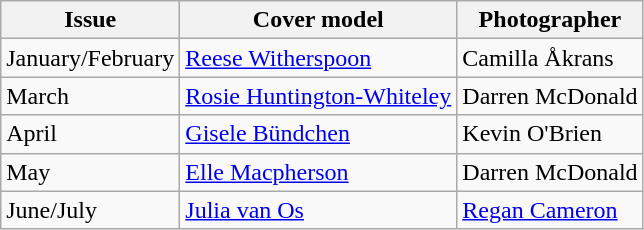<table class="sortable wikitable">
<tr>
<th>Issue</th>
<th>Cover model</th>
<th>Photographer</th>
</tr>
<tr>
<td>January/February</td>
<td><a href='#'>Reese Witherspoon</a></td>
<td>Camilla Åkrans</td>
</tr>
<tr>
<td>March</td>
<td><a href='#'>Rosie Huntington-Whiteley</a></td>
<td>Darren McDonald</td>
</tr>
<tr>
<td>April</td>
<td><a href='#'>Gisele Bündchen</a></td>
<td>Kevin O'Brien</td>
</tr>
<tr>
<td>May</td>
<td><a href='#'>Elle Macpherson</a></td>
<td>Darren McDonald</td>
</tr>
<tr>
<td>June/July</td>
<td><a href='#'>Julia van Os</a></td>
<td><a href='#'>Regan Cameron</a></td>
</tr>
</table>
